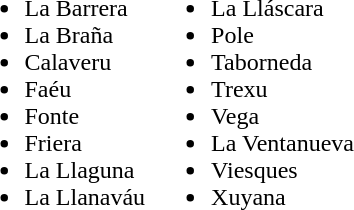<table border=0>
<tr>
<td><br><ul><li>La Barrera</li><li>La Braña</li><li>Calaveru</li><li>Faéu</li><li>Fonte</li><li>Friera</li><li>La Llaguna</li><li>La Llanaváu</li></ul></td>
<td><br><ul><li>La Lláscara</li><li>Pole</li><li>Taborneda</li><li>Trexu</li><li>Vega</li><li>La Ventanueva</li><li>Viesques</li><li>Xuyana</li></ul></td>
</tr>
</table>
